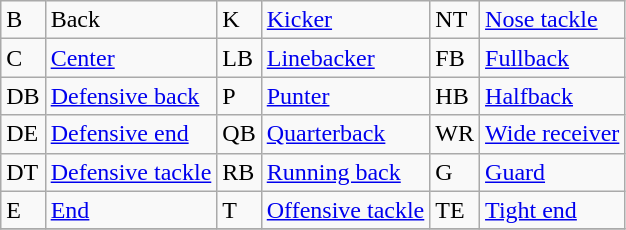<table class="wikitable">
<tr>
<td>B</td>
<td>Back</td>
<td>K</td>
<td><a href='#'>Kicker</a></td>
<td>NT</td>
<td><a href='#'>Nose tackle</a></td>
</tr>
<tr>
<td>C</td>
<td><a href='#'>Center</a></td>
<td>LB</td>
<td><a href='#'>Linebacker</a></td>
<td>FB</td>
<td><a href='#'>Fullback</a></td>
</tr>
<tr>
<td>DB</td>
<td><a href='#'>Defensive back</a></td>
<td>P</td>
<td><a href='#'>Punter</a></td>
<td>HB</td>
<td><a href='#'>Halfback</a></td>
</tr>
<tr>
<td>DE</td>
<td><a href='#'>Defensive end</a></td>
<td>QB</td>
<td><a href='#'>Quarterback</a></td>
<td>WR</td>
<td><a href='#'>Wide receiver</a></td>
</tr>
<tr>
<td>DT</td>
<td><a href='#'>Defensive tackle</a></td>
<td>RB</td>
<td><a href='#'>Running back</a></td>
<td>G</td>
<td><a href='#'>Guard</a></td>
</tr>
<tr>
<td>E</td>
<td><a href='#'>End</a></td>
<td>T</td>
<td><a href='#'>Offensive tackle</a></td>
<td>TE</td>
<td><a href='#'>Tight end</a></td>
</tr>
<tr>
</tr>
</table>
